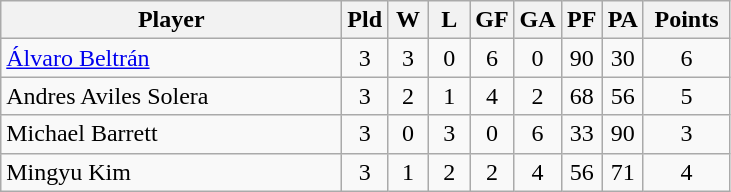<table class=wikitable style="text-align:center">
<tr>
<th width=220>Player</th>
<th width=20>Pld</th>
<th width=20>W</th>
<th width=20>L</th>
<th width=20>GF</th>
<th width=20>GA</th>
<th width=20>PF</th>
<th width=20>PA</th>
<th width=50>Points</th>
</tr>
<tr>
<td align=left> <a href='#'>Álvaro Beltrán</a></td>
<td>3</td>
<td>3</td>
<td>0</td>
<td>6</td>
<td>0</td>
<td>90</td>
<td>30</td>
<td>6</td>
</tr>
<tr>
<td align=left> Andres Aviles Solera</td>
<td>3</td>
<td>2</td>
<td>1</td>
<td>4</td>
<td>2</td>
<td>68</td>
<td>56</td>
<td>5</td>
</tr>
<tr>
<td align=left> Michael Barrett</td>
<td>3</td>
<td>0</td>
<td>3</td>
<td>0</td>
<td>6</td>
<td>33</td>
<td>90</td>
<td>3</td>
</tr>
<tr>
<td align=left> Mingyu Kim</td>
<td>3</td>
<td>1</td>
<td>2</td>
<td>2</td>
<td>4</td>
<td>56</td>
<td>71</td>
<td>4</td>
</tr>
</table>
